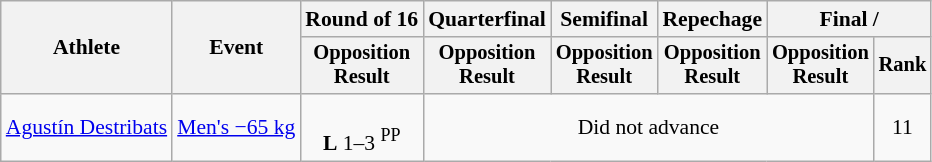<table class="wikitable" style="font-size:90%">
<tr>
<th rowspan=2>Athlete</th>
<th rowspan=2>Event</th>
<th>Round of 16</th>
<th>Quarterfinal</th>
<th>Semifinal</th>
<th>Repechage</th>
<th colspan=2>Final / </th>
</tr>
<tr style="font-size: 95%">
<th>Opposition<br>Result</th>
<th>Opposition<br>Result</th>
<th>Opposition<br>Result</th>
<th>Opposition<br>Result</th>
<th>Opposition<br>Result</th>
<th>Rank</th>
</tr>
<tr align=center>
<td align=left><a href='#'>Agustín Destribats</a></td>
<td align=left><a href='#'>Men's −65 kg</a></td>
<td><br><strong>L</strong> 1–3 <sup>PP</sup></td>
<td colspan=4>Did not advance</td>
<td>11</td>
</tr>
</table>
